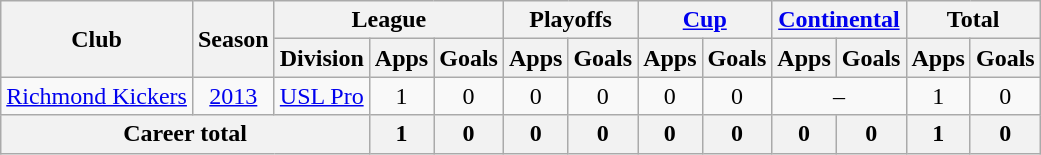<table class="wikitable" style="text-align: center;">
<tr>
<th rowspan=2>Club</th>
<th rowspan=2>Season</th>
<th colspan=3>League</th>
<th colspan=2>Playoffs</th>
<th colspan=2><a href='#'>Cup</a></th>
<th colspan=2><a href='#'>Continental</a></th>
<th colspan=2>Total</th>
</tr>
<tr>
<th>Division</th>
<th>Apps</th>
<th>Goals</th>
<th>Apps</th>
<th>Goals</th>
<th>Apps</th>
<th>Goals</th>
<th>Apps</th>
<th>Goals</th>
<th>Apps</th>
<th>Goals</th>
</tr>
<tr>
<td><a href='#'>Richmond Kickers</a></td>
<td><a href='#'>2013</a></td>
<td><a href='#'>USL Pro</a></td>
<td>1</td>
<td>0</td>
<td>0</td>
<td>0</td>
<td>0</td>
<td>0</td>
<td colspan=2>–</td>
<td>1</td>
<td>0</td>
</tr>
<tr>
<th colspan=3>Career total</th>
<th>1</th>
<th>0</th>
<th>0</th>
<th>0</th>
<th>0</th>
<th>0</th>
<th>0</th>
<th>0</th>
<th>1</th>
<th>0</th>
</tr>
</table>
